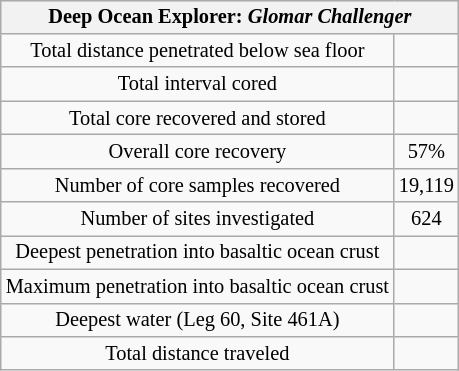<table class="wikitable" style="float:right; margin-left: 1em; margin-bottom: 1em; font-size: 85%; text-align:center;">
<tr>
<th colspan="2">Deep Ocean Explorer: <em>Glomar Challenger</em></th>
</tr>
<tr>
<td>Total distance penetrated below sea floor</td>
<td></td>
</tr>
<tr>
<td>Total interval cored</td>
<td></td>
</tr>
<tr>
<td>Total core recovered and stored</td>
<td></td>
</tr>
<tr>
<td>Overall core recovery</td>
<td>57%</td>
</tr>
<tr>
<td>Number of core samples recovered</td>
<td>19,119</td>
</tr>
<tr>
<td>Number of sites investigated</td>
<td>624</td>
</tr>
<tr>
<td>Deepest penetration into basaltic ocean crust</td>
<td></td>
</tr>
<tr>
<td>Maximum penetration into basaltic ocean crust</td>
<td></td>
</tr>
<tr>
<td>Deepest water (Leg 60, Site 461A)</td>
<td></td>
</tr>
<tr>
<td>Total distance traveled</td>
<td></td>
</tr>
</table>
